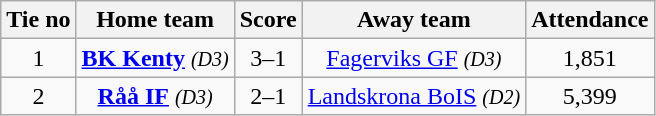<table class="wikitable" style="text-align:center">
<tr>
<th style= width="40px">Tie no</th>
<th style= width="150px">Home team</th>
<th style= width="60px">Score</th>
<th style= width="150px">Away team</th>
<th style= width="30px">Attendance</th>
</tr>
<tr>
<td>1</td>
<td><strong><a href='#'>BK Kenty</a></strong> <em><small>(D3)</small></em></td>
<td>3–1</td>
<td><a href='#'>Fagerviks GF</a> <em><small>(D3)</small></em></td>
<td>1,851</td>
</tr>
<tr>
<td>2</td>
<td><strong><a href='#'>Råå IF</a></strong> <em><small>(D3)</small></em></td>
<td>2–1</td>
<td><a href='#'>Landskrona BoIS</a> <em><small>(D2)</small></em></td>
<td>5,399</td>
</tr>
</table>
